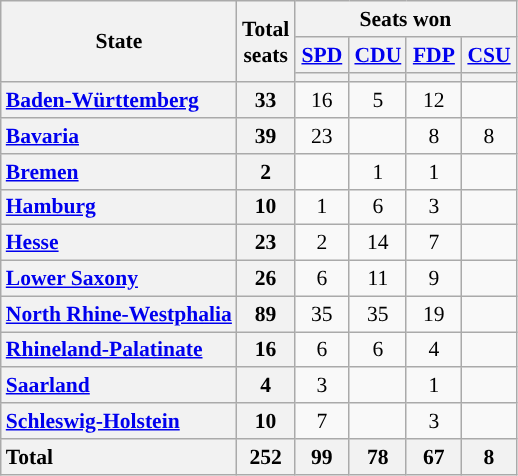<table class="wikitable" style="text-align:center; font-size: 0.9em;">
<tr>
<th rowspan="3">State</th>
<th rowspan="3">Total<br>seats</th>
<th colspan="4">Seats won</th>
</tr>
<tr>
<th class="unsortable" style="width:30px;"><a href='#'>SPD</a></th>
<th class="unsortable" style="width:30px;"><a href='#'>CDU</a></th>
<th class="unsortable" style="width:30px;"><a href='#'>FDP</a></th>
<th class="unsortable" style="width:30px;"><a href='#'>CSU</a></th>
</tr>
<tr>
<th style="background:"></th>
<th style="background:"></th>
<th style="background:"></th>
<th style="background:"></th>
</tr>
<tr>
<th style="text-align: left;"><a href='#'>Baden-Württemberg</a></th>
<th>33</th>
<td>16</td>
<td>5</td>
<td>12</td>
<td></td>
</tr>
<tr>
<th style="text-align: left;"><a href='#'>Bavaria</a></th>
<th>39</th>
<td>23</td>
<td></td>
<td>8</td>
<td>8</td>
</tr>
<tr>
<th style="text-align: left;"><a href='#'>Bremen</a></th>
<th>2</th>
<td></td>
<td>1</td>
<td>1</td>
<td></td>
</tr>
<tr>
<th style="text-align: left;"><a href='#'>Hamburg</a></th>
<th>10</th>
<td>1</td>
<td>6</td>
<td>3</td>
<td></td>
</tr>
<tr>
<th style="text-align: left;"><a href='#'>Hesse</a></th>
<th>23</th>
<td>2</td>
<td>14</td>
<td>7</td>
<td></td>
</tr>
<tr>
<th style="text-align: left;"><a href='#'>Lower Saxony</a></th>
<th>26</th>
<td>6</td>
<td>11</td>
<td>9</td>
<td></td>
</tr>
<tr>
<th style="text-align: left;"><a href='#'>North Rhine-Westphalia</a></th>
<th>89</th>
<td>35</td>
<td>35</td>
<td>19</td>
<td></td>
</tr>
<tr>
<th style="text-align: left;"><a href='#'>Rhineland-Palatinate</a></th>
<th>16</th>
<td>6</td>
<td>6</td>
<td>4</td>
<td></td>
</tr>
<tr>
<th style="text-align: left;"><a href='#'>Saarland</a></th>
<th>4</th>
<td>3</td>
<td></td>
<td>1</td>
<td></td>
</tr>
<tr>
<th style="text-align: left;"><a href='#'>Schleswig-Holstein</a></th>
<th>10</th>
<td>7</td>
<td></td>
<td>3</td>
<td></td>
</tr>
<tr class="sortbottom">
<th style="text-align: left;">Total</th>
<th>252</th>
<th>99</th>
<th>78</th>
<th>67</th>
<th>8</th>
</tr>
</table>
